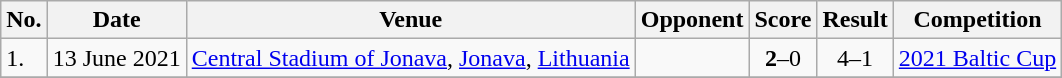<table class="wikitable">
<tr>
<th>No.</th>
<th>Date</th>
<th>Venue</th>
<th>Opponent</th>
<th>Score</th>
<th>Result</th>
<th>Competition</th>
</tr>
<tr>
<td>1.</td>
<td>13 June 2021</td>
<td><a href='#'>Central Stadium of Jonava</a>, <a href='#'>Jonava</a>, <a href='#'>Lithuania</a></td>
<td></td>
<td align=center><strong>2</strong>–0</td>
<td align=center>4–1</td>
<td><a href='#'>2021 Baltic Cup</a></td>
</tr>
<tr>
</tr>
</table>
